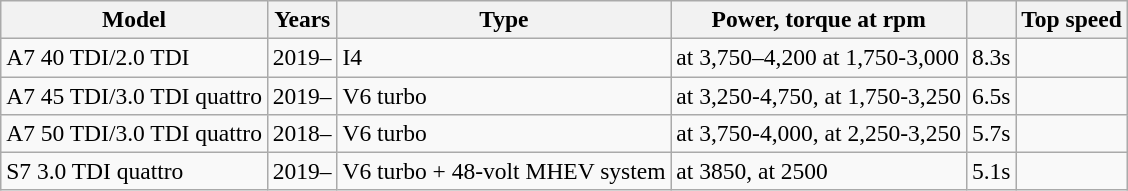<table class="wikitable sortable collapsible" style="font-size:98%;">
<tr>
<th>Model</th>
<th>Years</th>
<th>Type</th>
<th>Power, torque at rpm</th>
<th></th>
<th>Top speed</th>
</tr>
<tr>
<td>A7 40 TDI/2.0 TDI</td>
<td>2019–</td>
<td>  I4</td>
<td> at 3,750–4,200  at 1,750-3,000</td>
<td>8.3s</td>
<td></td>
</tr>
<tr>
<td>A7 45 TDI/3.0 TDI quattro</td>
<td>2019–</td>
<td> V6 turbo</td>
<td> at 3,250-4,750,  at 1,750-3,250</td>
<td>6.5s</td>
<td></td>
</tr>
<tr>
<td>A7 50 TDI/3.0 TDI quattro</td>
<td>2018–</td>
<td> V6 turbo</td>
<td> at 3,750-4,000,  at 2,250-3,250</td>
<td>5.7s</td>
<td></td>
</tr>
<tr>
<td>S7 3.0 TDI quattro</td>
<td>2019–</td>
<td> V6 turbo + 48-volt MHEV system</td>
<td> at 3850,  at 2500</td>
<td>5.1s</td>
<td></td>
</tr>
</table>
